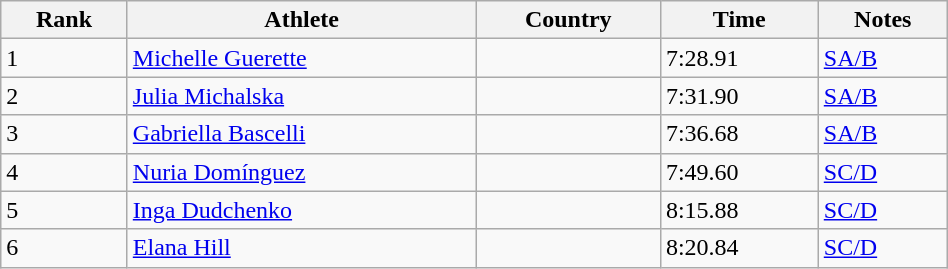<table class="wikitable sortable" width=50%>
<tr>
<th>Rank</th>
<th>Athlete</th>
<th>Country</th>
<th>Time</th>
<th>Notes</th>
</tr>
<tr>
<td>1</td>
<td><a href='#'>Michelle Guerette</a></td>
<td></td>
<td>7:28.91</td>
<td><a href='#'>SA/B</a></td>
</tr>
<tr>
<td>2</td>
<td><a href='#'>Julia Michalska</a></td>
<td></td>
<td>7:31.90</td>
<td><a href='#'>SA/B</a></td>
</tr>
<tr>
<td>3</td>
<td><a href='#'>Gabriella Bascelli</a></td>
<td></td>
<td>7:36.68</td>
<td><a href='#'>SA/B</a></td>
</tr>
<tr>
<td>4</td>
<td><a href='#'>Nuria Domínguez</a></td>
<td></td>
<td>7:49.60</td>
<td><a href='#'>SC/D</a></td>
</tr>
<tr>
<td>5</td>
<td><a href='#'>Inga Dudchenko</a></td>
<td></td>
<td>8:15.88</td>
<td><a href='#'>SC/D</a></td>
</tr>
<tr>
<td>6</td>
<td><a href='#'>Elana Hill</a></td>
<td></td>
<td>8:20.84</td>
<td><a href='#'>SC/D</a></td>
</tr>
</table>
